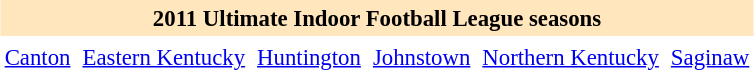<table cellspacing="2" cellpadding="3" class="toccolours" style="font-size: 95%; margin: auto; text-align: center;">
<tr>
<th colspan="10" style="background-color: #FFE6BD;"><strong>2011 Ultimate Indoor Football League seasons</strong></th>
</tr>
<tr>
<td style=><a href='#'>Canton</a></td>
<td style=><a href='#'>Eastern Kentucky</a></td>
<td style=><a href='#'>Huntington</a></td>
<td style=><a href='#'>Johnstown</a></td>
<td style=><a href='#'>Northern Kentucky</a></td>
<td style=><a href='#'>Saginaw</a></td>
</tr>
<tr>
</tr>
</table>
